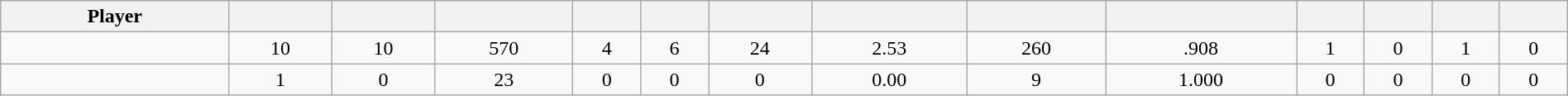<table class="wikitable sortable" style="width:100%;">
<tr style="text-align:center; background:#ddd;">
<th>Player</th>
<th></th>
<th></th>
<th></th>
<th></th>
<th></th>
<th></th>
<th></th>
<th></th>
<th></th>
<th></th>
<th></th>
<th></th>
<th></th>
</tr>
<tr align=center>
<td></td>
<td>10</td>
<td>10</td>
<td>570</td>
<td>4</td>
<td>6</td>
<td>24</td>
<td>2.53</td>
<td>260</td>
<td>.908</td>
<td>1</td>
<td>0</td>
<td>1</td>
<td>0</td>
</tr>
<tr align=center>
<td></td>
<td>1</td>
<td>0</td>
<td>23</td>
<td>0</td>
<td>0</td>
<td>0</td>
<td>0.00</td>
<td>9</td>
<td>1.000</td>
<td>0</td>
<td>0</td>
<td>0</td>
<td>0</td>
</tr>
</table>
